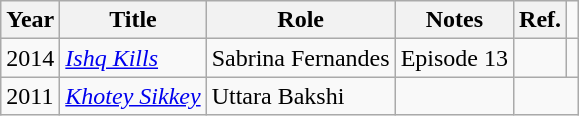<table class="wikitable sortable">
<tr>
<th>Year</th>
<th>Title</th>
<th>Role</th>
<th>Notes</th>
<th>Ref.</th>
</tr>
<tr>
<td>2014</td>
<td><em><a href='#'>Ishq Kills</a></em></td>
<td>Sabrina Fernandes</td>
<td>Episode 13</td>
<td></td>
<td></td>
</tr>
<tr>
<td>2011</td>
<td><em><a href='#'>Khotey Sikkey</a></em></td>
<td>Uttara Bakshi</td>
<td></td>
</tr>
</table>
